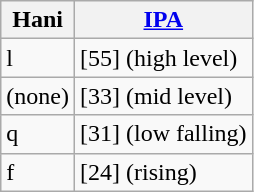<table class="wikitable">
<tr>
<th>Hani</th>
<th><a href='#'>IPA</a></th>
</tr>
<tr>
<td>l</td>
<td>[55] (high level)</td>
</tr>
<tr>
<td>(none)</td>
<td>[33] (mid level)</td>
</tr>
<tr>
<td>q</td>
<td>[31] (low falling)</td>
</tr>
<tr>
<td>f</td>
<td>[24] (rising)</td>
</tr>
</table>
